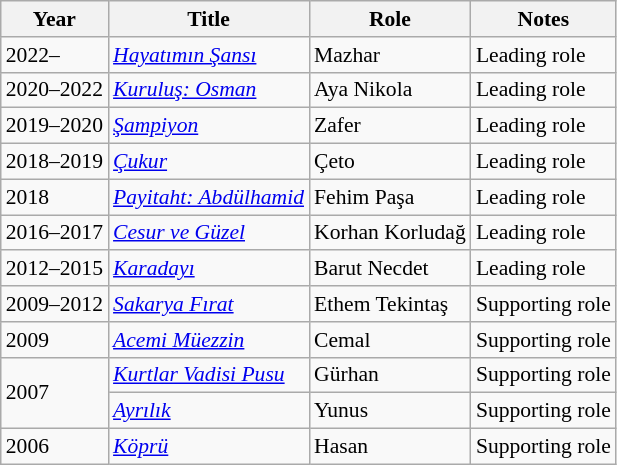<table class="wikitable" style="font-size: 90%;">
<tr>
<th>Year</th>
<th>Title</th>
<th>Role</th>
<th>Notes</th>
</tr>
<tr>
<td>2022–</td>
<td><em><a href='#'>Hayatımın Şansı</a></em></td>
<td>Mazhar</td>
<td>Leading role</td>
</tr>
<tr>
<td>2020–2022</td>
<td><em><a href='#'>Kuruluş: Osman</a></em></td>
<td>Aya Nikola</td>
<td>Leading role</td>
</tr>
<tr>
<td>2019–2020</td>
<td><em><a href='#'>Şampiyon</a></em></td>
<td>Zafer</td>
<td>Leading role</td>
</tr>
<tr>
<td>2018–2019</td>
<td><em><a href='#'>Çukur</a></em></td>
<td>Çeto</td>
<td>Leading role</td>
</tr>
<tr>
<td>2018</td>
<td><em><a href='#'>Payitaht: Abdülhamid</a></em></td>
<td>Fehim Paşa</td>
<td>Leading role</td>
</tr>
<tr>
<td>2016–2017</td>
<td><em><a href='#'>Cesur ve Güzel</a></em></td>
<td>Korhan Korludağ</td>
<td>Leading role</td>
</tr>
<tr>
<td>2012–2015</td>
<td><em><a href='#'>Karadayı</a></em></td>
<td>Barut Necdet</td>
<td>Leading role</td>
</tr>
<tr>
<td>2009–2012</td>
<td><em><a href='#'>Sakarya Fırat</a></em></td>
<td>Ethem Tekintaş</td>
<td>Supporting role</td>
</tr>
<tr>
<td>2009</td>
<td><em><a href='#'>Acemi Müezzin</a></em></td>
<td>Cemal</td>
<td>Supporting role</td>
</tr>
<tr>
<td rowspan=2>2007</td>
<td><em><a href='#'>Kurtlar Vadisi Pusu</a></em></td>
<td>Gürhan</td>
<td>Supporting role</td>
</tr>
<tr>
<td><em><a href='#'>Ayrılık</a></em></td>
<td>Yunus</td>
<td>Supporting role</td>
</tr>
<tr>
<td>2006</td>
<td><em><a href='#'>Köprü</a></em></td>
<td>Hasan</td>
<td>Supporting role</td>
</tr>
</table>
